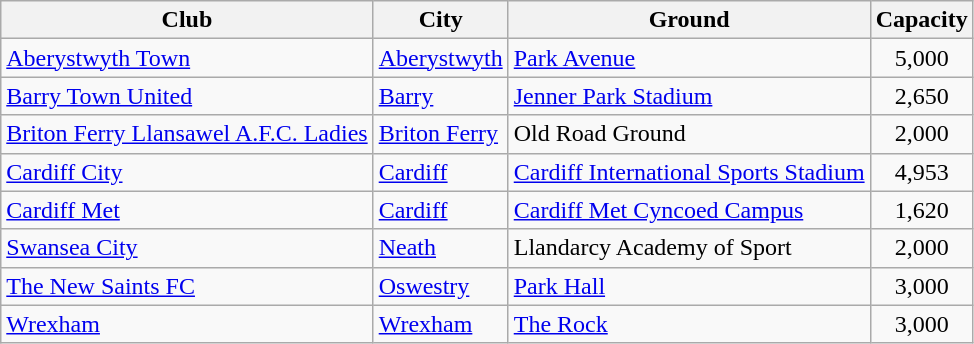<table class="sortable wikitable">
<tr align=center>
<th>Club</th>
<th>City</th>
<th>Ground</th>
<th>Capacity</th>
</tr>
<tr>
<td><a href='#'>Aberystwyth Town</a></td>
<td><a href='#'>Aberystwyth</a></td>
<td><a href='#'>Park Avenue</a></td>
<td align="center">5,000</td>
</tr>
<tr>
<td><a href='#'>Barry Town United</a></td>
<td><a href='#'>Barry</a></td>
<td><a href='#'>Jenner Park Stadium</a></td>
<td align="center">2,650</td>
</tr>
<tr>
<td><a href='#'>Briton Ferry Llansawel A.F.C. Ladies</a></td>
<td><a href='#'>Briton Ferry</a></td>
<td>Old Road Ground</td>
<td align="center">2,000</td>
</tr>
<tr>
<td><a href='#'>Cardiff City</a></td>
<td><a href='#'>Cardiff</a></td>
<td><a href='#'>Cardiff International Sports Stadium</a></td>
<td align="center">4,953</td>
</tr>
<tr>
<td><a href='#'>Cardiff Met</a></td>
<td><a href='#'>Cardiff</a></td>
<td><a href='#'>Cardiff Met Cyncoed Campus</a></td>
<td align="center">1,620</td>
</tr>
<tr>
<td><a href='#'>Swansea City</a></td>
<td><a href='#'>Neath</a></td>
<td>Llandarcy Academy of Sport</td>
<td align="center">2,000</td>
</tr>
<tr>
<td><a href='#'>The New Saints FC</a></td>
<td><a href='#'>Oswestry</a></td>
<td><a href='#'>Park Hall</a></td>
<td align="center">3,000</td>
</tr>
<tr>
<td><a href='#'>Wrexham</a></td>
<td><a href='#'>Wrexham</a></td>
<td><a href='#'>The Rock</a></td>
<td align="center">3,000</td>
</tr>
</table>
